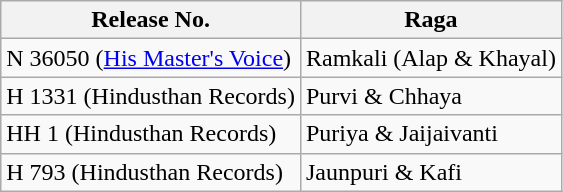<table class="wikitable">
<tr>
<th>Release No.</th>
<th>Raga</th>
</tr>
<tr>
<td>N 36050 (<a href='#'>His Master's Voice</a>)</td>
<td>Ramkali (Alap & Khayal)</td>
</tr>
<tr>
<td>H 1331 (Hindusthan Records)</td>
<td>Purvi & Chhaya</td>
</tr>
<tr>
<td>HH 1 (Hindusthan Records)</td>
<td>Puriya & Jaijaivanti</td>
</tr>
<tr>
<td>H 793 (Hindusthan Records)</td>
<td>Jaunpuri & Kafi</td>
</tr>
</table>
